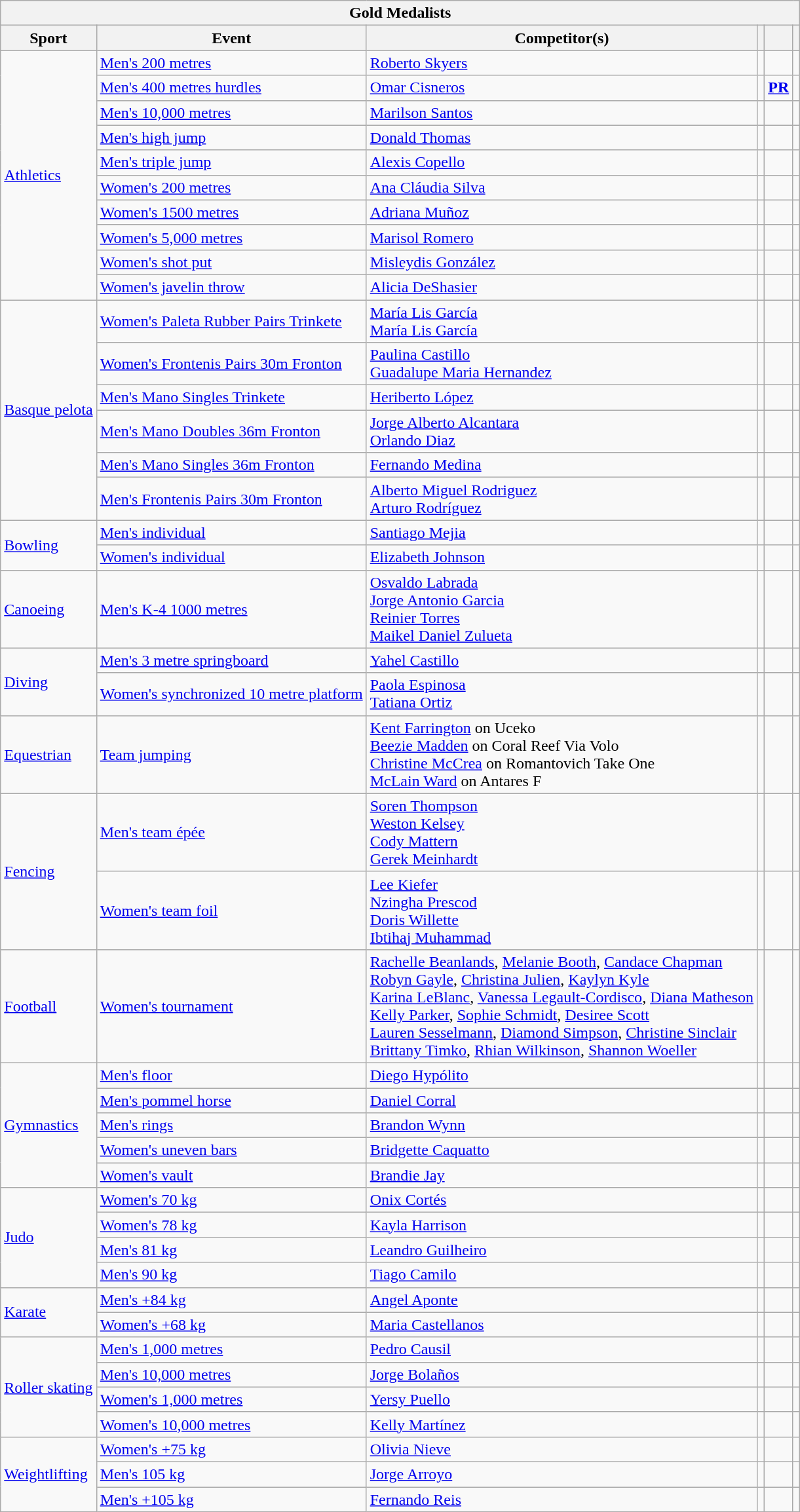<table class="wikitable">
<tr>
<th colspan="14">Gold Medalists</th>
</tr>
<tr>
<th>Sport</th>
<th>Event</th>
<th>Competitor(s)</th>
<th></th>
<th></th>
<th></th>
</tr>
<tr>
<td rowspan="10"><a href='#'>Athletics</a></td>
<td><a href='#'>Men's 200 metres</a></td>
<td><a href='#'>Roberto Skyers</a></td>
<td></td>
<td></td>
<td></td>
</tr>
<tr>
<td><a href='#'>Men's 400 metres hurdles</a></td>
<td><a href='#'>Omar Cisneros</a></td>
<td></td>
<td><strong><a href='#'>PR</a></strong></td>
<td></td>
</tr>
<tr>
<td><a href='#'>Men's 10,000 metres</a></td>
<td><a href='#'>Marilson Santos</a></td>
<td></td>
<td></td>
<td></td>
</tr>
<tr>
<td><a href='#'>Men's high jump</a></td>
<td><a href='#'>Donald Thomas</a></td>
<td></td>
<td></td>
<td></td>
</tr>
<tr>
<td><a href='#'>Men's triple jump</a></td>
<td><a href='#'>Alexis Copello</a></td>
<td></td>
<td></td>
<td></td>
</tr>
<tr>
<td><a href='#'>Women's 200 metres</a></td>
<td><a href='#'>Ana Cláudia Silva</a></td>
<td></td>
<td></td>
<td></td>
</tr>
<tr>
<td><a href='#'>Women's 1500 metres</a></td>
<td><a href='#'>Adriana Muñoz</a></td>
<td></td>
<td></td>
<td></td>
</tr>
<tr>
<td><a href='#'>Women's 5,000 metres</a></td>
<td><a href='#'>Marisol Romero</a></td>
<td></td>
<td></td>
<td></td>
</tr>
<tr>
<td><a href='#'>Women's shot put</a></td>
<td><a href='#'>Misleydis González</a></td>
<td></td>
<td></td>
<td></td>
</tr>
<tr>
<td><a href='#'>Women's javelin throw</a></td>
<td><a href='#'>Alicia DeShasier</a></td>
<td></td>
<td></td>
<td></td>
</tr>
<tr>
<td rowspan="6"><a href='#'>Basque pelota</a></td>
<td><a href='#'>Women's Paleta Rubber Pairs Trinkete</a></td>
<td><a href='#'>María Lis García</a><br><a href='#'>María Lis García</a></td>
<td></td>
<td></td>
<td></td>
</tr>
<tr>
<td><a href='#'>Women's Frontenis Pairs 30m Fronton</a></td>
<td><a href='#'>Paulina Castillo</a><br><a href='#'>Guadalupe Maria Hernandez</a></td>
<td></td>
<td></td>
<td></td>
</tr>
<tr>
<td><a href='#'>Men's Mano Singles Trinkete</a></td>
<td><a href='#'>Heriberto López</a></td>
<td></td>
<td></td>
<td></td>
</tr>
<tr>
<td><a href='#'>Men's Mano Doubles 36m Fronton</a></td>
<td><a href='#'>Jorge Alberto Alcantara</a><br><a href='#'>Orlando Diaz</a></td>
<td></td>
<td></td>
<td></td>
</tr>
<tr>
<td><a href='#'>Men's Mano Singles 36m Fronton</a></td>
<td><a href='#'>Fernando Medina</a></td>
<td></td>
<td></td>
<td></td>
</tr>
<tr>
<td><a href='#'>Men's Frontenis Pairs 30m Fronton</a></td>
<td><a href='#'>Alberto Miguel Rodriguez</a><br><a href='#'>Arturo Rodríguez</a></td>
<td></td>
<td></td>
<td></td>
</tr>
<tr>
<td rowspan="2"><a href='#'>Bowling</a></td>
<td><a href='#'>Men's individual</a></td>
<td><a href='#'>Santiago Mejia</a></td>
<td></td>
<td></td>
<td></td>
</tr>
<tr>
<td><a href='#'>Women's individual</a></td>
<td><a href='#'>Elizabeth Johnson</a></td>
<td></td>
<td></td>
<td></td>
</tr>
<tr>
<td><a href='#'>Canoeing</a></td>
<td><a href='#'>Men's K-4 1000 metres</a></td>
<td><a href='#'>Osvaldo Labrada</a><br><a href='#'>Jorge Antonio Garcia</a><br><a href='#'>Reinier Torres</a><br><a href='#'>Maikel Daniel Zulueta</a></td>
<td></td>
<td></td>
<td></td>
</tr>
<tr>
<td rowspan="2"><a href='#'>Diving</a></td>
<td><a href='#'>Men's 3 metre springboard</a></td>
<td><a href='#'>Yahel Castillo</a></td>
<td></td>
<td></td>
<td></td>
</tr>
<tr>
<td><a href='#'>Women's synchronized 10 metre platform</a></td>
<td><a href='#'>Paola Espinosa</a><br><a href='#'>Tatiana Ortiz</a></td>
<td></td>
<td></td>
<td></td>
</tr>
<tr>
<td><a href='#'>Equestrian</a></td>
<td><a href='#'>Team jumping</a></td>
<td><a href='#'>Kent Farrington</a> on Uceko<br><a href='#'>Beezie Madden</a> on Coral Reef Via Volo<br><a href='#'>Christine McCrea</a> on Romantovich Take One<br><a href='#'>McLain Ward</a> on Antares F</td>
<td></td>
<td></td>
<td></td>
</tr>
<tr>
<td rowspan="2"><a href='#'>Fencing</a></td>
<td><a href='#'>Men's team épée</a></td>
<td><a href='#'>Soren Thompson</a><br><a href='#'>Weston Kelsey</a><br><a href='#'>Cody Mattern</a><br><a href='#'>Gerek Meinhardt</a></td>
<td></td>
<td></td>
<td></td>
</tr>
<tr>
<td><a href='#'>Women's team foil</a></td>
<td><a href='#'>Lee Kiefer</a><br><a href='#'>Nzingha Prescod</a><br><a href='#'>Doris Willette</a><br><a href='#'>Ibtihaj Muhammad</a></td>
<td></td>
<td></td>
<td></td>
</tr>
<tr>
<td><a href='#'>Football</a></td>
<td><a href='#'>Women's tournament</a></td>
<td><a href='#'>Rachelle Beanlands</a>, <a href='#'>Melanie Booth</a>, <a href='#'>Candace Chapman</a><br><a href='#'>Robyn Gayle</a>, <a href='#'>Christina Julien</a>, <a href='#'>Kaylyn Kyle</a><br><a href='#'>Karina LeBlanc</a>, <a href='#'>Vanessa Legault-Cordisco</a>, <a href='#'>Diana Matheson</a><br><a href='#'>Kelly Parker</a>, <a href='#'>Sophie Schmidt</a>, <a href='#'>Desiree Scott</a><br><a href='#'>Lauren Sesselmann</a>, <a href='#'>Diamond Simpson</a>, <a href='#'>Christine Sinclair</a><br><a href='#'>Brittany Timko</a>, <a href='#'>Rhian Wilkinson</a>, <a href='#'>Shannon Woeller</a></td>
<td></td>
<td></td>
<td></td>
</tr>
<tr>
<td rowspan="5"><a href='#'>Gymnastics</a></td>
<td><a href='#'>Men's floor</a></td>
<td><a href='#'>Diego Hypólito</a></td>
<td></td>
<td></td>
<td></td>
</tr>
<tr>
<td><a href='#'>Men's pommel horse</a></td>
<td><a href='#'>Daniel Corral</a></td>
<td></td>
<td></td>
<td></td>
</tr>
<tr>
<td><a href='#'>Men's rings</a></td>
<td><a href='#'>Brandon Wynn</a></td>
<td></td>
<td></td>
<td></td>
</tr>
<tr>
<td><a href='#'>Women's uneven bars</a></td>
<td><a href='#'>Bridgette Caquatto</a></td>
<td></td>
<td></td>
<td></td>
</tr>
<tr>
<td><a href='#'>Women's vault</a></td>
<td><a href='#'>Brandie Jay</a></td>
<td></td>
<td></td>
<td></td>
</tr>
<tr>
<td rowspan="4"><a href='#'>Judo</a></td>
<td><a href='#'>Women's 70 kg</a></td>
<td><a href='#'>Onix Cortés</a></td>
<td></td>
<td></td>
<td></td>
</tr>
<tr>
<td><a href='#'>Women's 78 kg</a></td>
<td><a href='#'>Kayla Harrison</a></td>
<td></td>
<td></td>
<td></td>
</tr>
<tr>
<td><a href='#'>Men's 81 kg</a></td>
<td><a href='#'>Leandro Guilheiro</a></td>
<td></td>
<td></td>
<td></td>
</tr>
<tr>
<td><a href='#'>Men's 90 kg</a></td>
<td><a href='#'>Tiago Camilo</a></td>
<td></td>
<td></td>
<td></td>
</tr>
<tr>
<td rowspan="2"><a href='#'>Karate</a></td>
<td><a href='#'>Men's +84 kg</a></td>
<td><a href='#'>Angel Aponte</a></td>
<td></td>
<td></td>
<td></td>
</tr>
<tr>
<td><a href='#'>Women's +68 kg</a></td>
<td><a href='#'>Maria Castellanos</a></td>
<td></td>
<td></td>
<td></td>
</tr>
<tr>
<td rowspan="4"><a href='#'>Roller skating</a></td>
<td><a href='#'>Men's 1,000 metres</a></td>
<td><a href='#'>Pedro Causil</a></td>
<td></td>
<td></td>
<td></td>
</tr>
<tr>
<td><a href='#'>Men's 10,000 metres</a></td>
<td><a href='#'>Jorge Bolaños</a></td>
<td></td>
<td></td>
<td></td>
</tr>
<tr>
<td><a href='#'>Women's 1,000 metres</a></td>
<td><a href='#'>Yersy Puello</a></td>
<td></td>
<td></td>
<td></td>
</tr>
<tr>
<td><a href='#'>Women's 10,000 metres</a></td>
<td><a href='#'>Kelly Martínez</a></td>
<td></td>
<td></td>
<td></td>
</tr>
<tr>
<td rowspan="3"><a href='#'>Weightlifting</a></td>
<td><a href='#'>Women's +75 kg</a></td>
<td><a href='#'>Olivia Nieve</a></td>
<td></td>
<td></td>
<td></td>
</tr>
<tr>
<td><a href='#'>Men's 105 kg</a></td>
<td><a href='#'>Jorge Arroyo</a></td>
<td></td>
<td></td>
<td></td>
</tr>
<tr>
<td><a href='#'>Men's +105 kg</a></td>
<td><a href='#'>Fernando Reis</a></td>
<td></td>
<td></td>
<td></td>
</tr>
</table>
